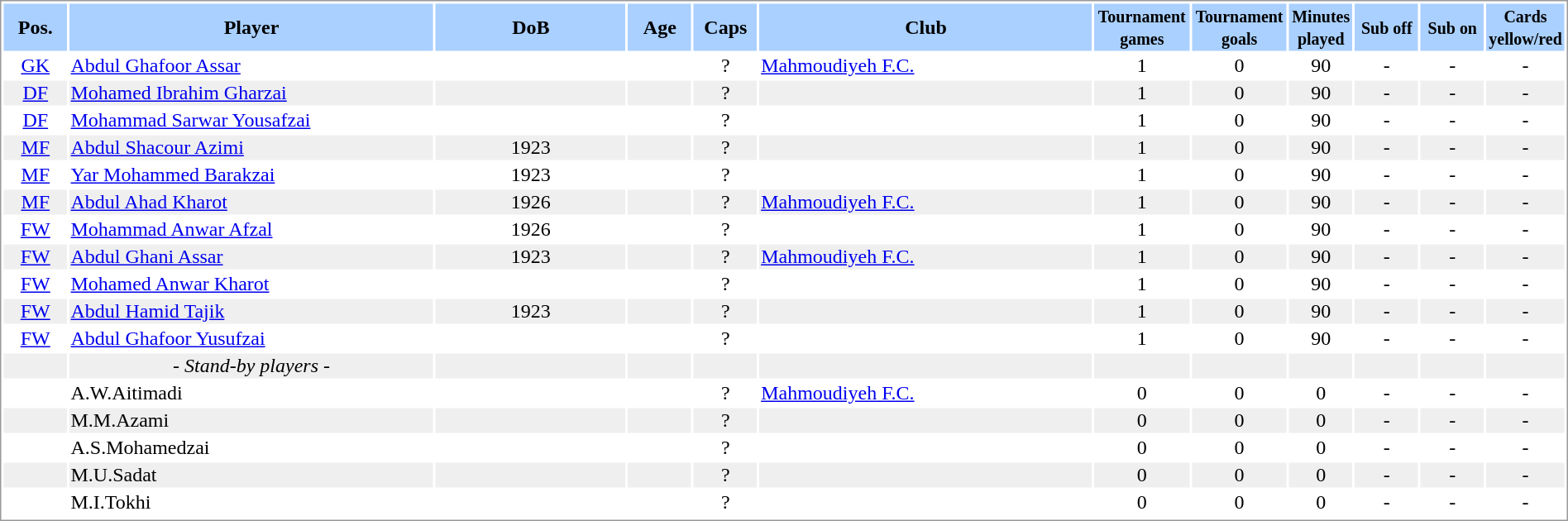<table border="0" width="100%" style="border: 1px solid #999; background-color:#FFFFFF; text-align:center">
<tr align="center" bgcolor="#aad0ff">
<th width=4%>Pos.</th>
<th width=23%>Player</th>
<th width=12%>DoB</th>
<th width=4%>Age</th>
<th width=4%>Caps</th>
<th width=21%>Club</th>
<th width=6%><small>Tournament<br>games</small></th>
<th width=6%><small>Tournament<br>goals</small></th>
<th width=4%><small>Minutes<br>played</small></th>
<th width=4%><small>Sub off</small></th>
<th width=4%><small>Sub on</small></th>
<th width=4%><small>Cards<br>yellow/red</small></th>
</tr>
<tr>
<td><a href='#'>GK</a></td>
<td align="left"><a href='#'>Abdul Ghafoor Assar</a></td>
<td></td>
<td></td>
<td>?</td>
<td align="left"> <a href='#'>Mahmoudiyeh F.C.</a></td>
<td>1</td>
<td>0</td>
<td>90</td>
<td>-</td>
<td>-</td>
<td>-</td>
</tr>
<tr bgcolor="#efefef">
<td><a href='#'>DF</a></td>
<td align="left"><a href='#'>Mohamed Ibrahim Gharzai</a></td>
<td></td>
<td></td>
<td>?</td>
<td align="left"></td>
<td>1</td>
<td>0</td>
<td>90</td>
<td>-</td>
<td>-</td>
<td>-</td>
</tr>
<tr>
<td><a href='#'>DF</a></td>
<td align="left"><a href='#'>Mohammad Sarwar Yousafzai</a></td>
<td></td>
<td></td>
<td>?</td>
<td align="left"></td>
<td>1</td>
<td>0</td>
<td>90</td>
<td>-</td>
<td>-</td>
<td>-</td>
</tr>
<tr bgcolor="#efefef">
<td><a href='#'>MF</a></td>
<td align="left"><a href='#'>Abdul Shacour Azimi</a></td>
<td>1923</td>
<td></td>
<td>?</td>
<td align="left"></td>
<td>1</td>
<td>0</td>
<td>90</td>
<td>-</td>
<td>-</td>
<td>-</td>
</tr>
<tr>
<td><a href='#'>MF</a></td>
<td align="left"><a href='#'>Yar Mohammed Barakzai</a></td>
<td>1923</td>
<td></td>
<td>?</td>
<td align="left"></td>
<td>1</td>
<td>0</td>
<td>90</td>
<td>-</td>
<td>-</td>
<td>-</td>
</tr>
<tr bgcolor="#efefef">
<td><a href='#'>MF</a></td>
<td align="left"><a href='#'>Abdul Ahad Kharot</a></td>
<td>1926</td>
<td></td>
<td>?</td>
<td align="left"> <a href='#'>Mahmoudiyeh F.C.</a></td>
<td>1</td>
<td>0</td>
<td>90</td>
<td>-</td>
<td>-</td>
<td>-</td>
</tr>
<tr>
<td><a href='#'>FW</a></td>
<td align="left"><a href='#'>Mohammad Anwar Afzal</a></td>
<td>1926</td>
<td></td>
<td>?</td>
<td align="left"></td>
<td>1</td>
<td>0</td>
<td>90</td>
<td>-</td>
<td>-</td>
<td>-</td>
</tr>
<tr bgcolor="#efefef">
<td><a href='#'>FW</a></td>
<td align="left"><a href='#'>Abdul Ghani Assar</a></td>
<td>1923</td>
<td></td>
<td>?</td>
<td align="left"> <a href='#'>Mahmoudiyeh F.C.</a></td>
<td>1</td>
<td>0</td>
<td>90</td>
<td>-</td>
<td>-</td>
<td>-</td>
</tr>
<tr>
<td><a href='#'>FW</a></td>
<td align="left"><a href='#'>Mohamed Anwar Kharot</a></td>
<td></td>
<td></td>
<td>?</td>
<td align="left"></td>
<td>1</td>
<td>0</td>
<td>90</td>
<td>-</td>
<td>-</td>
<td>-</td>
</tr>
<tr bgcolor="#efefef">
<td><a href='#'>FW</a></td>
<td align="left"><a href='#'>Abdul Hamid Tajik</a></td>
<td>1923</td>
<td></td>
<td>?</td>
<td align="left"></td>
<td>1</td>
<td>0</td>
<td>90</td>
<td>-</td>
<td>-</td>
<td>-</td>
</tr>
<tr>
<td><a href='#'>FW</a></td>
<td align="left"><a href='#'>Abdul Ghafoor Yusufzai</a></td>
<td></td>
<td></td>
<td>?</td>
<td align="left"></td>
<td>1</td>
<td>0</td>
<td>90</td>
<td>-</td>
<td>-</td>
<td>-</td>
</tr>
<tr bgcolor="#efefef">
<td></td>
<td>- <em>Stand-by players</em> -</td>
<td></td>
<td></td>
<td></td>
<td></td>
<td></td>
<td></td>
<td></td>
<td></td>
<td></td>
<td></td>
</tr>
<tr>
<td></td>
<td align="left">A.W.Aitimadi</td>
<td></td>
<td></td>
<td>?</td>
<td align="left"> <a href='#'>Mahmoudiyeh F.C.</a></td>
<td>0</td>
<td>0</td>
<td>0</td>
<td>-</td>
<td>-</td>
<td>-</td>
</tr>
<tr bgcolor="#efefef">
<td></td>
<td align="left">M.M.Azami</td>
<td></td>
<td></td>
<td>?</td>
<td align="left"></td>
<td>0</td>
<td>0</td>
<td>0</td>
<td>-</td>
<td>-</td>
<td>-</td>
</tr>
<tr>
<td></td>
<td align="left">A.S.Mohamedzai</td>
<td></td>
<td></td>
<td>?</td>
<td align="left"></td>
<td>0</td>
<td>0</td>
<td>0</td>
<td>-</td>
<td>-</td>
<td>-</td>
</tr>
<tr bgcolor="#efefef">
<td></td>
<td align="left">M.U.Sadat</td>
<td></td>
<td></td>
<td>?</td>
<td align="left"></td>
<td>0</td>
<td>0</td>
<td>0</td>
<td>-</td>
<td>-</td>
<td>-</td>
</tr>
<tr>
<td></td>
<td align="left">M.I.Tokhi</td>
<td></td>
<td></td>
<td>?</td>
<td align="left"></td>
<td>0</td>
<td>0</td>
<td>0</td>
<td>-</td>
<td>-</td>
<td>-</td>
</tr>
<tr bgcolor="#efefef">
</tr>
</table>
